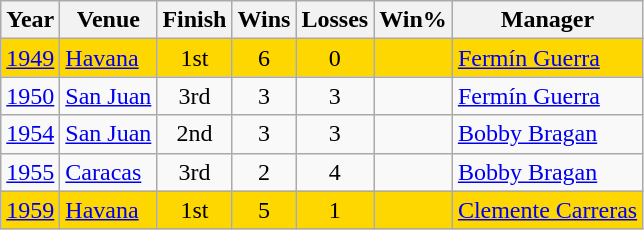<table class="wikitable sortable plainrowheaders" style="text-align:center;">
<tr>
<th scope="col">Year</th>
<th scope="col">Venue</th>
<th scope="col">Finish</th>
<th scope="col">Wins</th>
<th scope="col">Losses</th>
<th scope="col">Win%</th>
<th scope="col">Manager</th>
</tr>
<tr style="background:gold;">
<td><a href='#'>1949</a></td>
<td align=left> <a href='#'>Havana</a></td>
<td>1st</td>
<td>6</td>
<td>0</td>
<td></td>
<td align=left> <a href='#'>Fermín Guerra</a></td>
</tr>
<tr>
<td><a href='#'>1950</a></td>
<td align=left> <a href='#'>San Juan</a></td>
<td>3rd</td>
<td>3</td>
<td>3</td>
<td></td>
<td align=left> <a href='#'>Fermín Guerra</a></td>
</tr>
<tr>
<td><a href='#'>1954</a></td>
<td align=left> <a href='#'>San Juan</a></td>
<td>2nd</td>
<td>3</td>
<td>3</td>
<td></td>
<td align=left> <a href='#'>Bobby Bragan</a></td>
</tr>
<tr>
<td><a href='#'>1955</a></td>
<td align=left> <a href='#'>Caracas</a></td>
<td>3rd</td>
<td>2</td>
<td>4</td>
<td></td>
<td align=left> <a href='#'>Bobby Bragan</a></td>
</tr>
<tr style="background:gold;">
<td><a href='#'>1959</a></td>
<td align=left> <a href='#'>Havana</a></td>
<td>1st</td>
<td>5</td>
<td>1</td>
<td></td>
<td align=left> <a href='#'>Clemente Carreras</a></td>
</tr>
</table>
